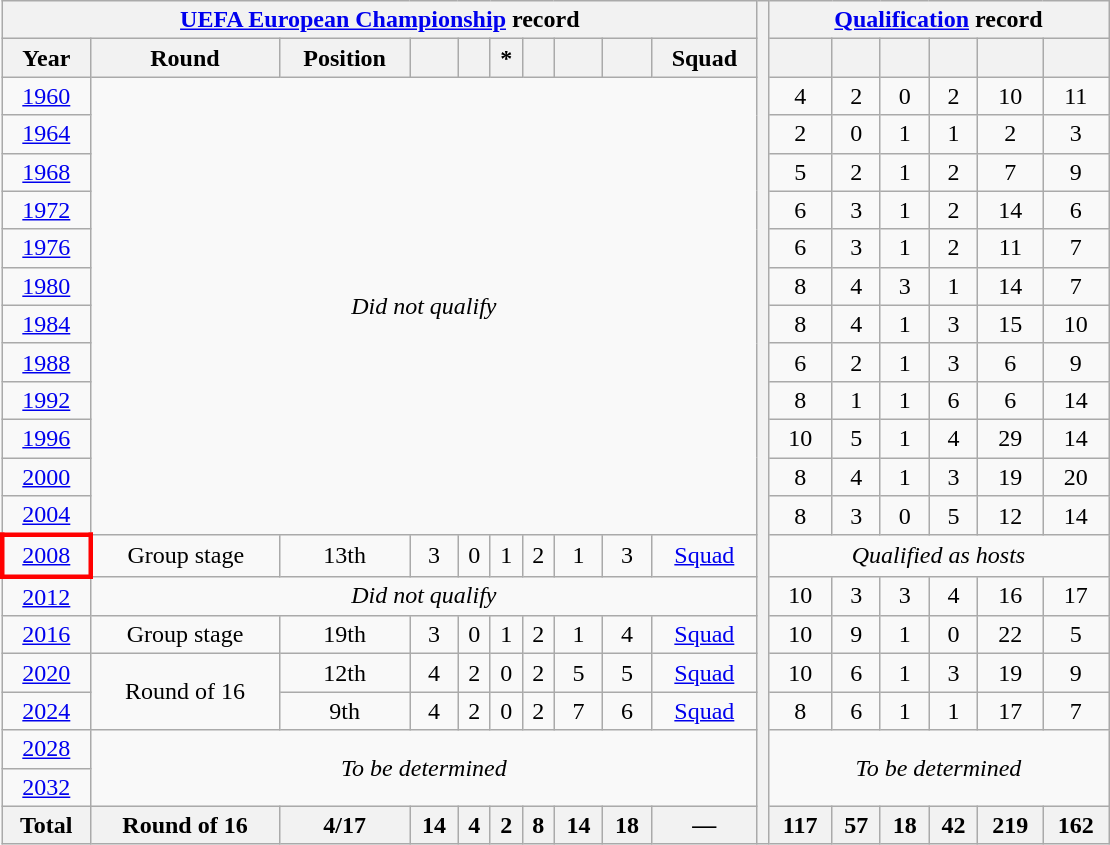<table class="wikitable" style="text-align: center;">
<tr>
<th colspan=10><a href='#'>UEFA European Championship</a> record</th>
<th width=1% rowspan=25></th>
<th colspan=7><a href='#'>Qualification</a> record</th>
</tr>
<tr>
<th>Year</th>
<th>Round</th>
<th>Position</th>
<th></th>
<th></th>
<th>*</th>
<th></th>
<th></th>
<th></th>
<th>Squad</th>
<th></th>
<th></th>
<th></th>
<th></th>
<th></th>
<th></th>
</tr>
<tr>
<td> <a href='#'>1960</a></td>
<td colspan=9 rowspan=12><em>Did not qualify</em></td>
<td>4</td>
<td>2</td>
<td>0</td>
<td>2</td>
<td>10</td>
<td>11</td>
</tr>
<tr>
<td> <a href='#'>1964</a></td>
<td>2</td>
<td>0</td>
<td>1</td>
<td>1</td>
<td>2</td>
<td>3</td>
</tr>
<tr>
<td> <a href='#'>1968</a></td>
<td>5</td>
<td>2</td>
<td>1</td>
<td>2</td>
<td>7</td>
<td>9</td>
</tr>
<tr>
<td> <a href='#'>1972</a></td>
<td>6</td>
<td>3</td>
<td>1</td>
<td>2</td>
<td>14</td>
<td>6</td>
</tr>
<tr>
<td> <a href='#'>1976</a></td>
<td>6</td>
<td>3</td>
<td>1</td>
<td>2</td>
<td>11</td>
<td>7</td>
</tr>
<tr>
<td> <a href='#'>1980</a></td>
<td>8</td>
<td>4</td>
<td>3</td>
<td>1</td>
<td>14</td>
<td>7</td>
</tr>
<tr>
<td> <a href='#'>1984</a></td>
<td>8</td>
<td>4</td>
<td>1</td>
<td>3</td>
<td>15</td>
<td>10</td>
</tr>
<tr>
<td> <a href='#'>1988</a></td>
<td>6</td>
<td>2</td>
<td>1</td>
<td>3</td>
<td>6</td>
<td>9</td>
</tr>
<tr>
<td> <a href='#'>1992</a></td>
<td>8</td>
<td>1</td>
<td>1</td>
<td>6</td>
<td>6</td>
<td>14</td>
</tr>
<tr>
<td> <a href='#'>1996</a></td>
<td>10</td>
<td>5</td>
<td>1</td>
<td>4</td>
<td>29</td>
<td>14</td>
</tr>
<tr>
<td>  <a href='#'>2000</a></td>
<td>8</td>
<td>4</td>
<td>1</td>
<td>3</td>
<td>19</td>
<td>20</td>
</tr>
<tr>
<td> <a href='#'>2004</a></td>
<td>8</td>
<td>3</td>
<td>0</td>
<td>5</td>
<td>12</td>
<td>14</td>
</tr>
<tr>
<td style="border: 3px solid red">  <a href='#'>2008</a></td>
<td>Group stage</td>
<td>13th</td>
<td>3</td>
<td>0</td>
<td>1</td>
<td>2</td>
<td>1</td>
<td>3</td>
<td><a href='#'>Squad</a></td>
<td colspan=6><em>Qualified as hosts</em></td>
</tr>
<tr>
<td>  <a href='#'>2012</a></td>
<td colspan=9><em>Did not qualify</em></td>
<td>10</td>
<td>3</td>
<td>3</td>
<td>4</td>
<td>16</td>
<td>17</td>
</tr>
<tr>
<td> <a href='#'>2016</a></td>
<td>Group stage</td>
<td>19th</td>
<td>3</td>
<td>0</td>
<td>1</td>
<td>2</td>
<td>1</td>
<td>4</td>
<td><a href='#'>Squad</a></td>
<td>10</td>
<td>9</td>
<td>1</td>
<td>0</td>
<td>22</td>
<td>5</td>
</tr>
<tr>
<td> <a href='#'>2020</a></td>
<td rowspan="2">Round of 16</td>
<td>12th</td>
<td>4</td>
<td>2</td>
<td>0</td>
<td>2</td>
<td>5</td>
<td>5</td>
<td><a href='#'>Squad</a></td>
<td>10</td>
<td>6</td>
<td>1</td>
<td>3</td>
<td>19</td>
<td>9</td>
</tr>
<tr>
<td> <a href='#'>2024</a></td>
<td>9th</td>
<td>4</td>
<td>2</td>
<td>0</td>
<td>2</td>
<td>7</td>
<td>6</td>
<td><a href='#'>Squad</a></td>
<td>8</td>
<td>6</td>
<td>1</td>
<td>1</td>
<td>17</td>
<td>7</td>
</tr>
<tr>
<td>  <a href='#'>2028</a></td>
<td colspan=9 rowspan=2><em>To be determined</em></td>
<td colspan=8 rowspan=2><em>To be determined</em></td>
</tr>
<tr>
<td>  <a href='#'>2032</a></td>
</tr>
<tr>
<th>Total</th>
<th>Round of 16</th>
<th>4/17</th>
<th>14</th>
<th>4</th>
<th>2</th>
<th>8</th>
<th>14</th>
<th>18</th>
<th>—</th>
<th>117</th>
<th>57</th>
<th>18</th>
<th>42</th>
<th>219</th>
<th>162</th>
</tr>
</table>
